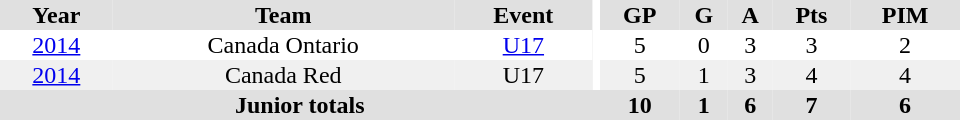<table border="0" cellpadding="1" cellspacing="0" ID="Table3" style="text-align:center; width:40em">
<tr bgcolor="#e0e0e0">
<th>Year</th>
<th>Team</th>
<th>Event</th>
<th rowspan="102" bgcolor="#ffffff"></th>
<th>GP</th>
<th>G</th>
<th>A</th>
<th>Pts</th>
<th>PIM</th>
</tr>
<tr>
<td><a href='#'>2014</a></td>
<td>Canada Ontario</td>
<td><a href='#'>U17</a></td>
<td>5</td>
<td>0</td>
<td>3</td>
<td>3</td>
<td>2</td>
</tr>
<tr bgcolor="#f0f0f0">
<td><a href='#'>2014</a></td>
<td>Canada Red</td>
<td>U17</td>
<td>5</td>
<td>1</td>
<td>3</td>
<td>4</td>
<td>4</td>
</tr>
<tr bgcolor="#e0e0e0">
<th colspan="4">Junior totals</th>
<th>10</th>
<th>1</th>
<th>6</th>
<th>7</th>
<th>6</th>
</tr>
</table>
